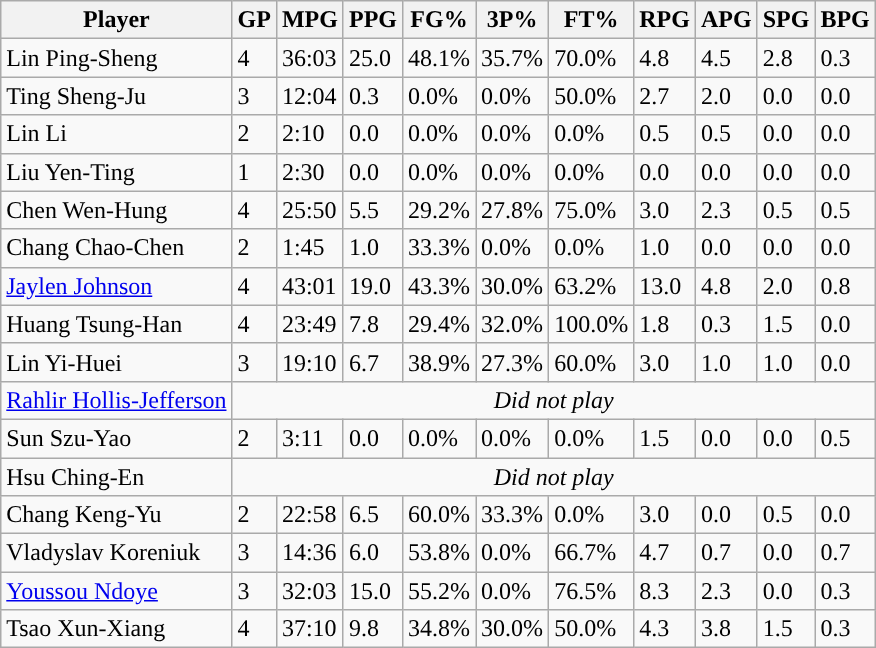<table class="wikitable">
<tr>
<th>Player</th>
<th>GP</th>
<th>MPG</th>
<th>PPG</th>
<th>FG%</th>
<th>3P%</th>
<th>FT%</th>
<th>RPG</th>
<th>APG</th>
<th>SPG</th>
<th>BPG</th>
</tr>
<tr>
<td>Lin Ping-Sheng</td>
<td>4</td>
<td>36:03</td>
<td>25.0</td>
<td>48.1%</td>
<td>35.7%</td>
<td>70.0%</td>
<td>4.8</td>
<td>4.5</td>
<td>2.8</td>
<td>0.3</td>
</tr>
<tr>
<td>Ting Sheng-Ju</td>
<td>3</td>
<td>12:04</td>
<td>0.3</td>
<td>0.0%</td>
<td>0.0%</td>
<td>50.0%</td>
<td>2.7</td>
<td>2.0</td>
<td>0.0</td>
<td>0.0</td>
</tr>
<tr>
<td>Lin Li</td>
<td>2</td>
<td>2:10</td>
<td>0.0</td>
<td>0.0%</td>
<td>0.0%</td>
<td>0.0%</td>
<td>0.5</td>
<td>0.5</td>
<td>0.0</td>
<td>0.0</td>
</tr>
<tr>
<td>Liu Yen-Ting</td>
<td>1</td>
<td>2:30</td>
<td>0.0</td>
<td>0.0%</td>
<td>0.0%</td>
<td>0.0%</td>
<td>0.0</td>
<td>0.0</td>
<td>0.0</td>
<td>0.0</td>
</tr>
<tr>
<td>Chen Wen-Hung</td>
<td>4</td>
<td>25:50</td>
<td>5.5</td>
<td>29.2%</td>
<td>27.8%</td>
<td>75.0%</td>
<td>3.0</td>
<td>2.3</td>
<td>0.5</td>
<td>0.5</td>
</tr>
<tr>
<td>Chang Chao-Chen</td>
<td>2</td>
<td>1:45</td>
<td>1.0</td>
<td>33.3%</td>
<td>0.0%</td>
<td>0.0%</td>
<td>1.0</td>
<td>0.0</td>
<td>0.0</td>
<td>0.0</td>
</tr>
<tr>
<td><a href='#'>Jaylen Johnson</a></td>
<td>4</td>
<td>43:01</td>
<td>19.0</td>
<td>43.3%</td>
<td>30.0%</td>
<td>63.2%</td>
<td>13.0</td>
<td>4.8</td>
<td>2.0</td>
<td>0.8</td>
</tr>
<tr>
<td>Huang Tsung-Han</td>
<td>4</td>
<td>23:49</td>
<td>7.8</td>
<td>29.4%</td>
<td>32.0%</td>
<td>100.0%</td>
<td>1.8</td>
<td>0.3</td>
<td>1.5</td>
<td>0.0</td>
</tr>
<tr>
<td>Lin Yi-Huei</td>
<td>3</td>
<td>19:10</td>
<td>6.7</td>
<td>38.9%</td>
<td>27.3%</td>
<td>60.0%</td>
<td>3.0</td>
<td>1.0</td>
<td>1.0</td>
<td>0.0</td>
</tr>
<tr>
<td><a href='#'>Rahlir Hollis-Jefferson</a></td>
<td colspan=10 align=center><em>Did not play</em></td>
</tr>
<tr>
<td>Sun Szu-Yao</td>
<td>2</td>
<td>3:11</td>
<td>0.0</td>
<td>0.0%</td>
<td>0.0%</td>
<td>0.0%</td>
<td>1.5</td>
<td>0.0</td>
<td>0.0</td>
<td>0.5</td>
</tr>
<tr>
<td>Hsu Ching-En</td>
<td colspan=10 align=center><em>Did not play</em></td>
</tr>
<tr>
<td>Chang Keng-Yu</td>
<td>2</td>
<td>22:58</td>
<td>6.5</td>
<td>60.0%</td>
<td>33.3%</td>
<td>0.0%</td>
<td>3.0</td>
<td>0.0</td>
<td>0.5</td>
<td>0.0</td>
</tr>
<tr>
<td>Vladyslav Koreniuk</td>
<td>3</td>
<td>14:36</td>
<td>6.0</td>
<td>53.8%</td>
<td>0.0%</td>
<td>66.7%</td>
<td>4.7</td>
<td>0.7</td>
<td>0.0</td>
<td>0.7</td>
</tr>
<tr>
<td><a href='#'>Youssou Ndoye</a></td>
<td>3</td>
<td>32:03</td>
<td>15.0</td>
<td>55.2%</td>
<td>0.0%</td>
<td>76.5%</td>
<td>8.3</td>
<td>2.3</td>
<td>0.0</td>
<td>0.3</td>
</tr>
<tr>
<td>Tsao Xun-Xiang</td>
<td>4</td>
<td>37:10</td>
<td>9.8</td>
<td>34.8%</td>
<td>30.0%</td>
<td>50.0%</td>
<td>4.3</td>
<td>3.8</td>
<td>1.5</td>
<td>0.3</td>
</tr>
</table>
